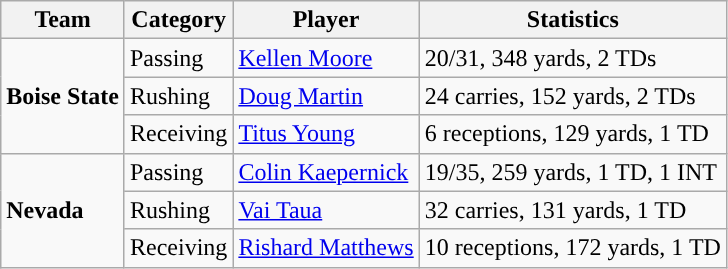<table class="wikitable" style="float: left;">
<tr>
<th>Team</th>
<th>Category</th>
<th>Player</th>
<th>Statistics</th>
</tr>
<tr>
<td rowspan=3><strong>Boise State</strong></td>
<td>Passing</td>
<td><a href='#'>Kellen Moore</a></td>
<td>20/31, 348 yards, 2 TDs</td>
</tr>
<tr>
<td>Rushing</td>
<td><a href='#'>Doug Martin</a></td>
<td>24 carries, 152 yards, 2 TDs</td>
</tr>
<tr>
<td>Receiving</td>
<td><a href='#'>Titus Young</a></td>
<td>6 receptions, 129 yards, 1 TD</td>
</tr>
<tr>
<td rowspan=3><strong>Nevada</strong></td>
<td>Passing</td>
<td><a href='#'>Colin Kaepernick</a></td>
<td>19/35, 259 yards, 1 TD, 1 INT</td>
</tr>
<tr>
<td>Rushing</td>
<td><a href='#'>Vai Taua</a></td>
<td>32 carries, 131 yards, 1 TD</td>
</tr>
<tr>
<td>Receiving</td>
<td><a href='#'>Rishard Matthews</a></td>
<td>10 receptions, 172 yards, 1 TD</td>
</tr>
</table>
